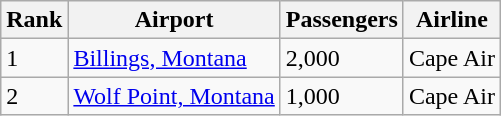<table class="wikitable">
<tr>
<th>Rank</th>
<th>Airport</th>
<th>Passengers</th>
<th>Airline</th>
</tr>
<tr>
<td>1</td>
<td><a href='#'>Billings, Montana</a></td>
<td>2,000</td>
<td>Cape Air</td>
</tr>
<tr>
<td>2</td>
<td><a href='#'>Wolf Point, Montana</a></td>
<td>1,000</td>
<td>Cape Air</td>
</tr>
</table>
